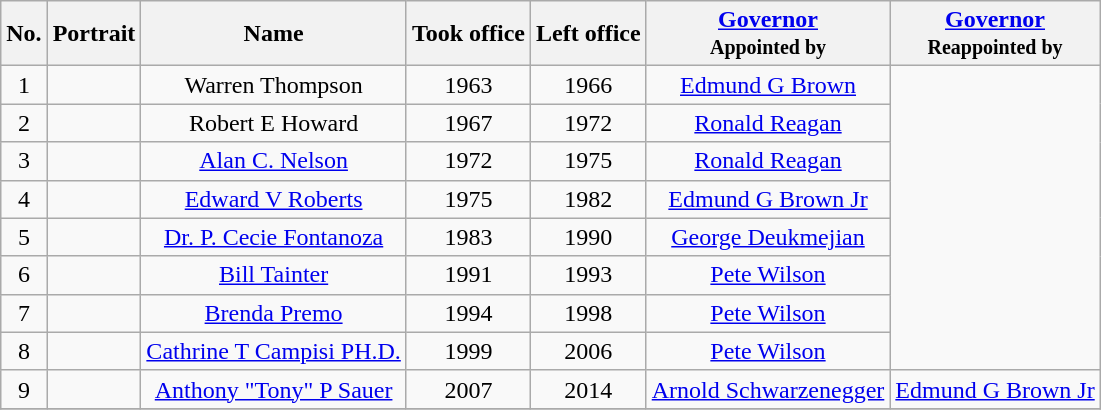<table class="wikitable" style="clear:right; text-align:center">
<tr>
<th>No.</th>
<th>Portrait</th>
<th>Name</th>
<th>Took office</th>
<th>Left office</th>
<th colspan="1"><a href='#'>Governor</a><br><small>Appointed by</small></th>
<th colspan="1"><a href='#'>Governor</a><br><small>Reappointed by</small></th>
</tr>
<tr>
<td>1</td>
<td></td>
<td>Warren Thompson</td>
<td>1963</td>
<td>1966</td>
<td rowspan="1"><a href='#'>Edmund G Brown</a></td>
</tr>
<tr>
<td>2</td>
<td></td>
<td>Robert E Howard</td>
<td>1967</td>
<td>1972</td>
<td rowspan="1"><a href='#'>Ronald Reagan</a></td>
</tr>
<tr>
<td>3</td>
<td></td>
<td><a href='#'>Alan C. Nelson</a></td>
<td>1972</td>
<td>1975</td>
<td rowspan="1"><a href='#'>Ronald Reagan</a></td>
</tr>
<tr>
<td>4</td>
<td></td>
<td><a href='#'>Edward V Roberts</a></td>
<td>1975</td>
<td>1982</td>
<td rowspan="1"><a href='#'>Edmund G Brown Jr</a></td>
</tr>
<tr>
<td>5</td>
<td></td>
<td><a href='#'>Dr. P. Cecie Fontanoza</a></td>
<td>1983</td>
<td>1990</td>
<td rowspan="1"><a href='#'>George Deukmejian</a></td>
</tr>
<tr>
<td>6</td>
<td></td>
<td><a href='#'>Bill Tainter</a></td>
<td>1991</td>
<td>1993</td>
<td rowspan="1"><a href='#'>Pete Wilson</a></td>
</tr>
<tr>
<td>7</td>
<td></td>
<td><a href='#'>Brenda Premo</a></td>
<td>1994</td>
<td>1998</td>
<td rowspan="1"><a href='#'>Pete Wilson</a></td>
</tr>
<tr>
<td>8</td>
<td></td>
<td><a href='#'>Cathrine T Campisi PH.D.</a></td>
<td>1999</td>
<td>2006</td>
<td rowspan="1"><a href='#'>Pete Wilson</a></td>
</tr>
<tr>
<td>9</td>
<td></td>
<td><a href='#'>Anthony "Tony" P Sauer</a></td>
<td>2007</td>
<td>2014</td>
<td rowspan="1"><a href='#'>Arnold Schwarzenegger</a></td>
<td rowspan="1"><a href='#'>Edmund G Brown Jr</a></td>
</tr>
<tr>
</tr>
</table>
